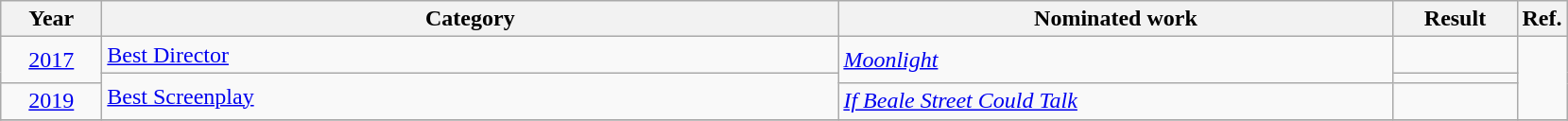<table class=wikitable>
<tr>
<th scope="col" style="width:4em;">Year</th>
<th scope="col" style="width:32em;">Category</th>
<th scope="col" style="width:24em;">Nominated work</th>
<th scope="col" style="width:5em;">Result</th>
<th>Ref.</th>
</tr>
<tr>
<td style="text-align:center;", rowspan="2"><a href='#'>2017</a></td>
<td><a href='#'>Best Director</a></td>
<td rowspan="2"><em><a href='#'>Moonlight</a></em></td>
<td></td>
<td rowspan="3"></td>
</tr>
<tr>
<td rowspan="2"><a href='#'>Best Screenplay</a></td>
<td></td>
</tr>
<tr>
<td align="center"><a href='#'>2019</a></td>
<td><em><a href='#'>If Beale Street Could Talk</a></em></td>
<td></td>
</tr>
<tr>
</tr>
</table>
